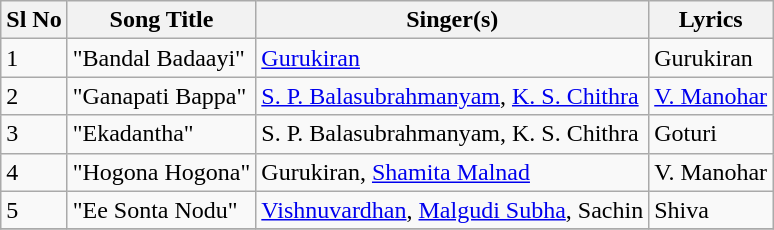<table class="wikitable">
<tr>
<th>Sl No</th>
<th>Song Title</th>
<th>Singer(s)</th>
<th>Lyrics</th>
</tr>
<tr>
<td>1</td>
<td>"Bandal Badaayi"</td>
<td><a href='#'>Gurukiran</a></td>
<td>Gurukiran</td>
</tr>
<tr>
<td>2</td>
<td>"Ganapati Bappa"</td>
<td><a href='#'>S. P. Balasubrahmanyam</a>, <a href='#'>K. S. Chithra</a></td>
<td><a href='#'>V. Manohar</a></td>
</tr>
<tr>
<td>3</td>
<td>"Ekadantha"</td>
<td>S. P. Balasubrahmanyam, K. S. Chithra</td>
<td>Goturi</td>
</tr>
<tr>
<td>4</td>
<td>"Hogona Hogona"</td>
<td>Gurukiran, <a href='#'>Shamita Malnad</a></td>
<td>V. Manohar</td>
</tr>
<tr>
<td>5</td>
<td>"Ee Sonta Nodu"</td>
<td><a href='#'>Vishnuvardhan</a>, <a href='#'>Malgudi Subha</a>, Sachin</td>
<td>Shiva</td>
</tr>
<tr>
</tr>
</table>
